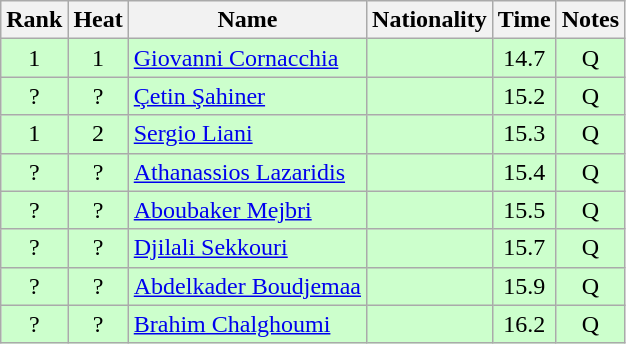<table class="wikitable sortable" style="text-align:center">
<tr>
<th>Rank</th>
<th>Heat</th>
<th>Name</th>
<th>Nationality</th>
<th>Time</th>
<th>Notes</th>
</tr>
<tr bgcolor=ccffcc>
<td>1</td>
<td>1</td>
<td align=left><a href='#'>Giovanni Cornacchia</a></td>
<td align=left></td>
<td>14.7</td>
<td>Q</td>
</tr>
<tr bgcolor=ccffcc>
<td>?</td>
<td>?</td>
<td align=left><a href='#'>Çetin Şahiner</a></td>
<td align=left></td>
<td>15.2</td>
<td>Q</td>
</tr>
<tr bgcolor=ccffcc>
<td>1</td>
<td>2</td>
<td align=left><a href='#'>Sergio Liani</a></td>
<td align=left></td>
<td>15.3</td>
<td>Q</td>
</tr>
<tr bgcolor=ccffcc>
<td>?</td>
<td>?</td>
<td align=left><a href='#'>Athanassios Lazaridis</a></td>
<td align=left></td>
<td>15.4</td>
<td>Q</td>
</tr>
<tr bgcolor=ccffcc>
<td>?</td>
<td>?</td>
<td align=left><a href='#'>Aboubaker Mejbri</a></td>
<td align=left></td>
<td>15.5</td>
<td>Q</td>
</tr>
<tr bgcolor=ccffcc>
<td>?</td>
<td>?</td>
<td align=left><a href='#'>Djilali Sekkouri</a></td>
<td align=left></td>
<td>15.7</td>
<td>Q</td>
</tr>
<tr bgcolor=ccffcc>
<td>?</td>
<td>?</td>
<td align=left><a href='#'>Abdelkader Boudjemaa</a></td>
<td align=left></td>
<td>15.9</td>
<td>Q</td>
</tr>
<tr bgcolor=ccffcc>
<td>?</td>
<td>?</td>
<td align=left><a href='#'>Brahim Chalghoumi</a></td>
<td align=left></td>
<td>16.2</td>
<td>Q</td>
</tr>
</table>
